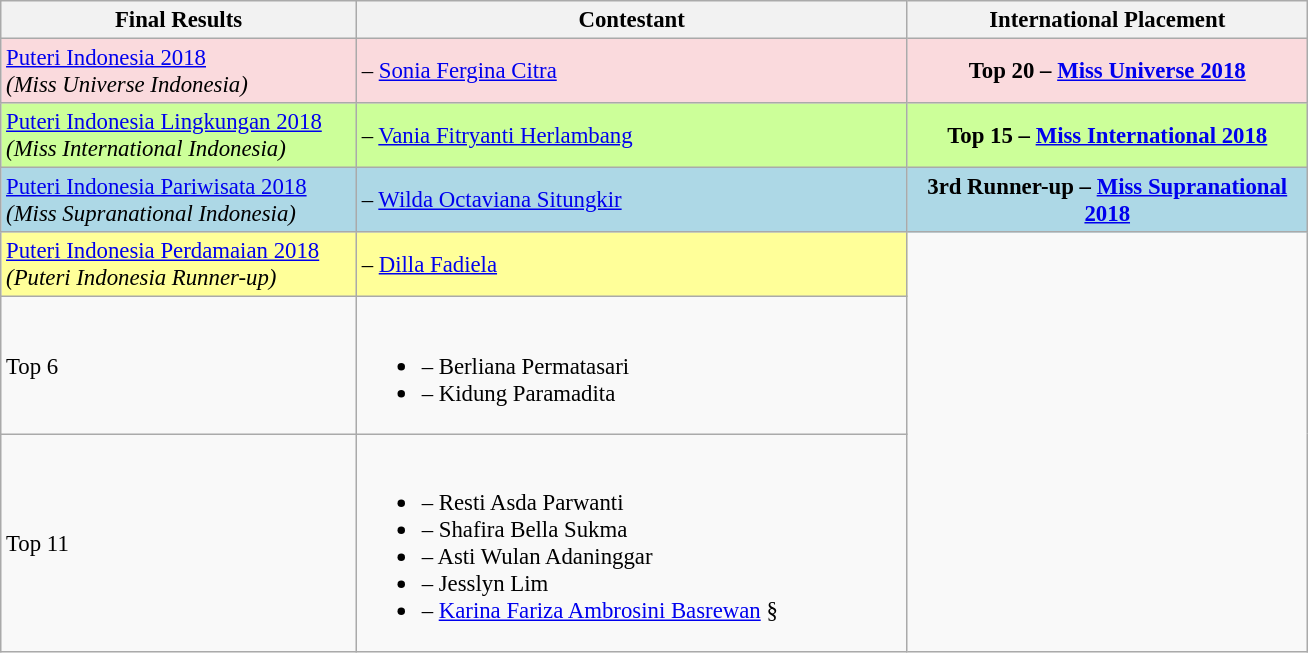<table class="wikitable sortable" style="font-size:95%;">
<tr>
<th style="width:230px;">Final Results</th>
<th style="width:360px;">Contestant</th>
<th style="width:260px;">International Placement</th>
</tr>
<tr>
<td style="background:#fadadd;"><a href='#'>Puteri Indonesia 2018</a><br><em>(Miss Universe Indonesia)</em></td>
<td style="background:#fadadd;"> – <a href='#'>Sonia Fergina Citra</a></td>
<th style="background:#fadadd;">Top 20 – <a href='#'>Miss Universe 2018</a></th>
</tr>
<tr>
<td style="background:#cf9;"><a href='#'>Puteri Indonesia Lingkungan 2018</a><br><em>(Miss International Indonesia)</em></td>
<td style="background:#cf9;"> – <a href='#'>Vania Fitryanti Herlambang</a></td>
<th style="background:#cf9;">Top 15 – <a href='#'>Miss International 2018</a></th>
</tr>
<tr>
<td style="background:#ADD8E6;"><a href='#'>Puteri Indonesia Pariwisata 2018</a><br><em>(Miss Supranational Indonesia)</em></td>
<td style="background:#ADD8E6;"> – <a href='#'>Wilda Octaviana Situngkir</a></td>
<th style="background:#ADD8E6;">3rd Runner-up – <a href='#'>Miss Supranational 2018</a></th>
</tr>
<tr>
<td style="background:#FFFF99;"><a href='#'>Puteri Indonesia Perdamaian 2018</a><br><em>(Puteri Indonesia Runner-up)</em></td>
<td style="background:#FFFF99;"> – <a href='#'>Dilla Fadiela</a></td>
</tr>
<tr>
<td>Top 6</td>
<td><br><ul><li> – Berliana Permatasari</li><li> – Kidung Paramadita</li></ul></td>
</tr>
<tr>
<td>Top 11</td>
<td><br><ul><li> – Resti Asda Parwanti</li><li> – Shafira Bella Sukma</li><li> – Asti Wulan Adaninggar</li><li> – Jesslyn Lim</li><li> – <a href='#'>Karina Fariza Ambrosini Basrewan</a> §</li></ul></td>
</tr>
</table>
